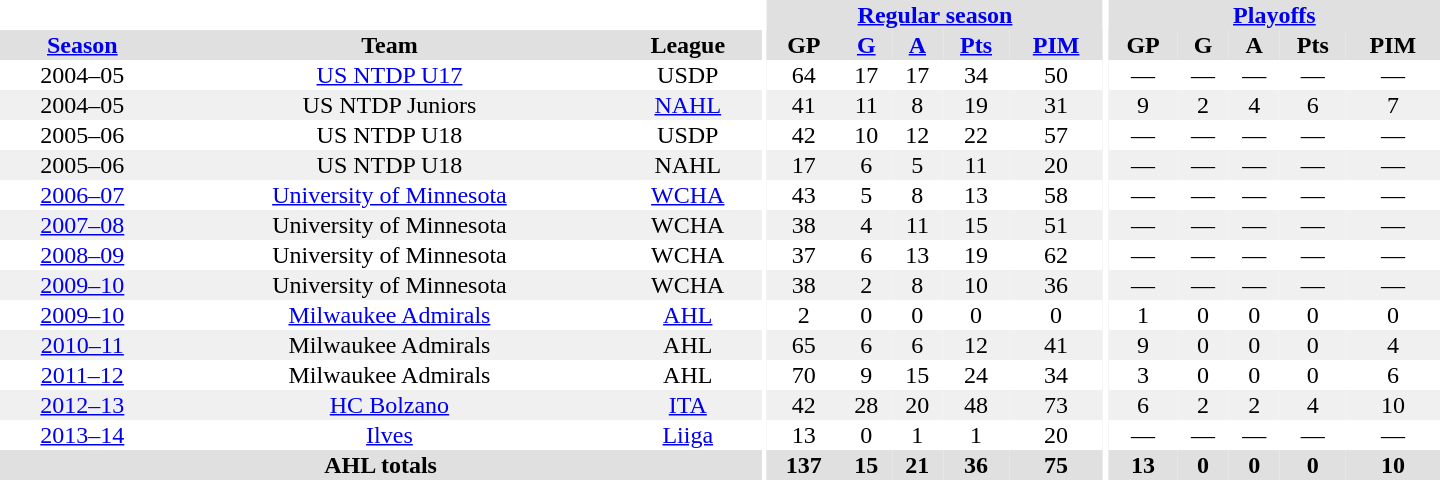<table border="0" cellpadding="1" cellspacing="0" style="text-align:center; width:60em">
<tr bgcolor="#e0e0e0">
<th colspan="3" bgcolor="#ffffff"></th>
<th rowspan="99" bgcolor="#ffffff"></th>
<th colspan="5"><a href='#'>Regular season</a></th>
<th rowspan="99" bgcolor="#ffffff"></th>
<th colspan="5"><a href='#'>Playoffs</a></th>
</tr>
<tr bgcolor="#e0e0e0">
<th><a href='#'>Season</a></th>
<th>Team</th>
<th>League</th>
<th>GP</th>
<th><a href='#'>G</a></th>
<th><a href='#'>A</a></th>
<th><a href='#'>Pts</a></th>
<th><a href='#'>PIM</a></th>
<th>GP</th>
<th>G</th>
<th>A</th>
<th>Pts</th>
<th>PIM</th>
</tr>
<tr>
<td>2004–05</td>
<td><a href='#'>US NTDP U17</a></td>
<td>USDP</td>
<td>64</td>
<td>17</td>
<td>17</td>
<td>34</td>
<td>50</td>
<td>—</td>
<td>—</td>
<td>—</td>
<td>—</td>
<td>—</td>
</tr>
<tr bgcolor="#f0f0f0">
<td>2004–05</td>
<td>US NTDP Juniors</td>
<td><a href='#'>NAHL</a></td>
<td>41</td>
<td>11</td>
<td>8</td>
<td>19</td>
<td>31</td>
<td>9</td>
<td>2</td>
<td>4</td>
<td>6</td>
<td>7</td>
</tr>
<tr>
<td>2005–06</td>
<td>US NTDP U18</td>
<td>USDP</td>
<td>42</td>
<td>10</td>
<td>12</td>
<td>22</td>
<td>57</td>
<td>—</td>
<td>—</td>
<td>—</td>
<td>—</td>
<td>—</td>
</tr>
<tr bgcolor="#f0f0f0">
<td>2005–06</td>
<td>US NTDP U18</td>
<td>NAHL</td>
<td>17</td>
<td>6</td>
<td>5</td>
<td>11</td>
<td>20</td>
<td>—</td>
<td>—</td>
<td>—</td>
<td>—</td>
<td>—</td>
</tr>
<tr>
<td><a href='#'>2006–07</a></td>
<td><a href='#'>University of Minnesota</a></td>
<td><a href='#'>WCHA</a></td>
<td>43</td>
<td>5</td>
<td>8</td>
<td>13</td>
<td>58</td>
<td>—</td>
<td>—</td>
<td>—</td>
<td>—</td>
<td>—</td>
</tr>
<tr bgcolor="#f0f0f0">
<td><a href='#'>2007–08</a></td>
<td>University of Minnesota</td>
<td>WCHA</td>
<td>38</td>
<td>4</td>
<td>11</td>
<td>15</td>
<td>51</td>
<td>—</td>
<td>—</td>
<td>—</td>
<td>—</td>
<td>—</td>
</tr>
<tr>
<td><a href='#'>2008–09</a></td>
<td>University of Minnesota</td>
<td>WCHA</td>
<td>37</td>
<td>6</td>
<td>13</td>
<td>19</td>
<td>62</td>
<td>—</td>
<td>—</td>
<td>—</td>
<td>—</td>
<td>—</td>
</tr>
<tr bgcolor="#f0f0f0">
<td><a href='#'>2009–10</a></td>
<td>University of Minnesota</td>
<td>WCHA</td>
<td>38</td>
<td>2</td>
<td>8</td>
<td>10</td>
<td>36</td>
<td>—</td>
<td>—</td>
<td>—</td>
<td>—</td>
<td>—</td>
</tr>
<tr>
<td><a href='#'>2009–10</a></td>
<td><a href='#'>Milwaukee Admirals</a></td>
<td><a href='#'>AHL</a></td>
<td>2</td>
<td>0</td>
<td>0</td>
<td>0</td>
<td>0</td>
<td>1</td>
<td>0</td>
<td>0</td>
<td>0</td>
<td>0</td>
</tr>
<tr bgcolor="#f0f0f0">
<td><a href='#'>2010–11</a></td>
<td>Milwaukee Admirals</td>
<td>AHL</td>
<td>65</td>
<td>6</td>
<td>6</td>
<td>12</td>
<td>41</td>
<td>9</td>
<td>0</td>
<td>0</td>
<td>0</td>
<td>4</td>
</tr>
<tr>
<td><a href='#'>2011–12</a></td>
<td>Milwaukee Admirals</td>
<td>AHL</td>
<td>70</td>
<td>9</td>
<td>15</td>
<td>24</td>
<td>34</td>
<td>3</td>
<td>0</td>
<td>0</td>
<td>0</td>
<td>6</td>
</tr>
<tr bgcolor="#f0f0f0">
<td><a href='#'>2012–13</a></td>
<td><a href='#'>HC Bolzano</a></td>
<td><a href='#'>ITA</a></td>
<td>42</td>
<td>28</td>
<td>20</td>
<td>48</td>
<td>73</td>
<td>6</td>
<td>2</td>
<td>2</td>
<td>4</td>
<td>10</td>
</tr>
<tr>
<td><a href='#'>2013–14</a></td>
<td><a href='#'>Ilves</a></td>
<td><a href='#'>Liiga</a></td>
<td>13</td>
<td>0</td>
<td>1</td>
<td>1</td>
<td>20</td>
<td>—</td>
<td>—</td>
<td>—</td>
<td>—</td>
<td>—</td>
</tr>
<tr bgcolor="#e0e0e0">
<th colspan="3">AHL totals</th>
<th>137</th>
<th>15</th>
<th>21</th>
<th>36</th>
<th>75</th>
<th>13</th>
<th>0</th>
<th>0</th>
<th>0</th>
<th>10</th>
</tr>
</table>
